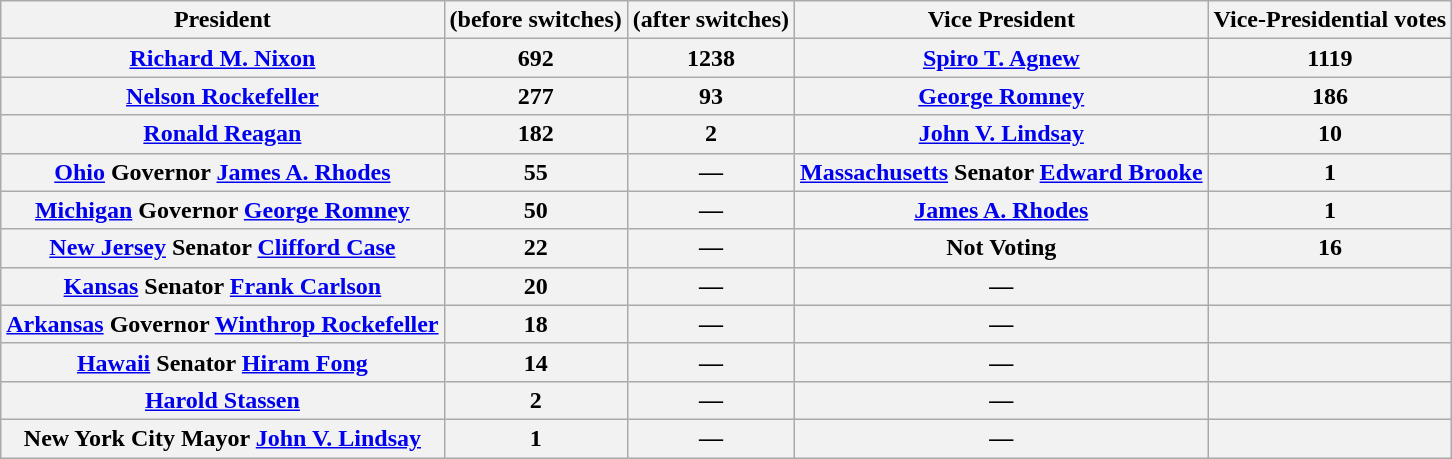<table class="wikitable" style="text-align:left">
<tr>
<th>President</th>
<th>(before switches)</th>
<th>(after switches)</th>
<th>Vice President</th>
<th>Vice-Presidential votes</th>
</tr>
<tr>
<th><a href='#'>Richard M. Nixon</a></th>
<th>692</th>
<th>1238</th>
<th><a href='#'>Spiro T. Agnew</a></th>
<th>1119</th>
</tr>
<tr>
<th><a href='#'>Nelson Rockefeller</a></th>
<th>277</th>
<th>93</th>
<th><a href='#'>George Romney</a></th>
<th>186</th>
</tr>
<tr>
<th><a href='#'>Ronald Reagan</a></th>
<th>182</th>
<th>2</th>
<th><a href='#'>John V. Lindsay</a></th>
<th>10</th>
</tr>
<tr>
<th><a href='#'>Ohio</a> Governor <a href='#'>James A. Rhodes</a></th>
<th>55</th>
<th>—</th>
<th><a href='#'>Massachusetts</a> Senator <a href='#'>Edward Brooke</a></th>
<th>1</th>
</tr>
<tr>
<th><a href='#'>Michigan</a> Governor <a href='#'>George Romney</a></th>
<th>50</th>
<th>—</th>
<th><a href='#'>James A. Rhodes</a></th>
<th>1</th>
</tr>
<tr>
<th><a href='#'>New Jersey</a> Senator <a href='#'>Clifford Case</a></th>
<th>22</th>
<th>—</th>
<th>Not Voting</th>
<th>16</th>
</tr>
<tr>
<th><a href='#'>Kansas</a> Senator <a href='#'>Frank Carlson</a></th>
<th>20</th>
<th>—</th>
<th>—</th>
<th></th>
</tr>
<tr>
<th><a href='#'>Arkansas</a> Governor <a href='#'>Winthrop Rockefeller</a></th>
<th>18</th>
<th>—</th>
<th>—</th>
<th></th>
</tr>
<tr>
<th><a href='#'>Hawaii</a> Senator <a href='#'>Hiram Fong</a></th>
<th>14</th>
<th>—</th>
<th>—</th>
<th></th>
</tr>
<tr>
<th><a href='#'>Harold Stassen</a></th>
<th>2</th>
<th>—</th>
<th>—</th>
<th></th>
</tr>
<tr>
<th>New York City Mayor <a href='#'>John V. Lindsay</a></th>
<th>1</th>
<th>—</th>
<th>—</th>
<th></th>
</tr>
</table>
